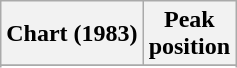<table class="wikitable sortable plainrowheaders">
<tr>
<th>Chart (1983)</th>
<th>Peak<br>position</th>
</tr>
<tr>
</tr>
<tr>
</tr>
</table>
